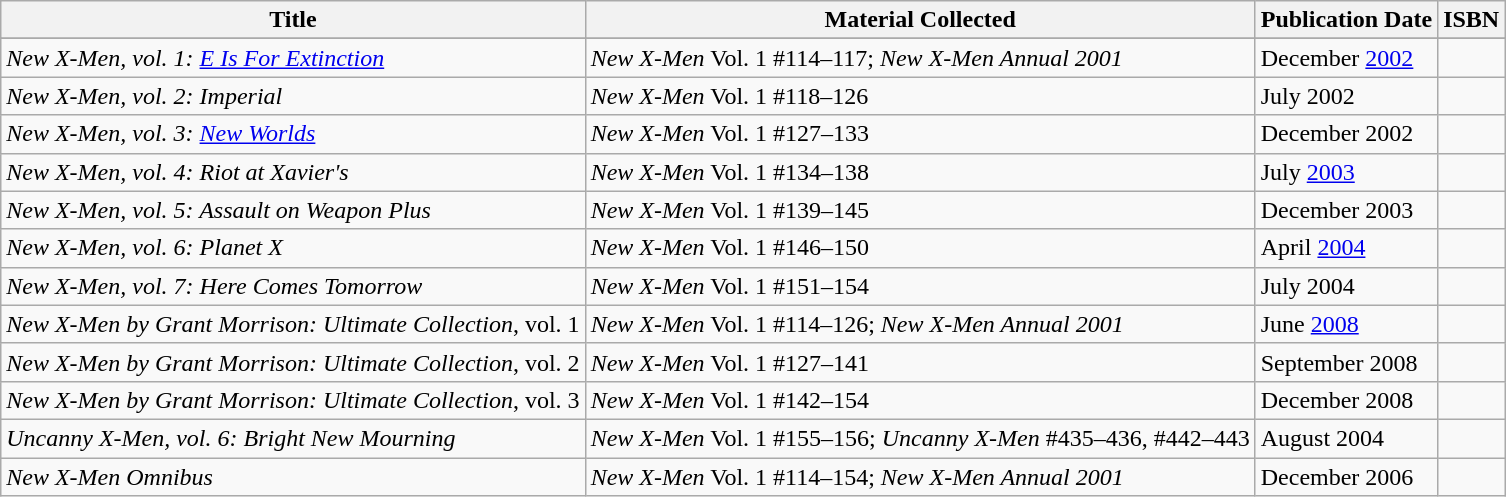<table class="wikitable">
<tr>
<th>Title</th>
<th>Material Collected</th>
<th>Publication Date</th>
<th>ISBN</th>
</tr>
<tr>
</tr>
<tr>
<td><em>New X-Men, vol. 1: <a href='#'>E Is For Extinction</a></em></td>
<td><em>New X-Men</em> Vol. 1 #114–117; <em>New X-Men Annual 2001</em></td>
<td>December <a href='#'>2002</a></td>
<td></td>
</tr>
<tr>
<td><em>New X-Men, vol. 2: Imperial</em></td>
<td><em>New X-Men</em> Vol. 1 #118–126</td>
<td>July 2002</td>
<td></td>
</tr>
<tr>
<td><em>New X-Men, vol. 3: <a href='#'>New Worlds</a></em></td>
<td><em>New X-Men</em> Vol. 1 #127–133</td>
<td>December 2002</td>
<td></td>
</tr>
<tr>
<td><em>New X-Men, vol. 4: Riot at Xavier's</em></td>
<td><em>New X-Men</em> Vol. 1 #134–138</td>
<td>July <a href='#'>2003</a></td>
<td></td>
</tr>
<tr>
<td><em>New X-Men, vol. 5: Assault on Weapon Plus</em></td>
<td><em>New X-Men</em> Vol. 1 #139–145</td>
<td>December 2003</td>
<td></td>
</tr>
<tr>
<td><em>New X-Men, vol. 6: Planet X</em></td>
<td><em>New X-Men</em> Vol. 1 #146–150</td>
<td>April <a href='#'>2004</a></td>
<td></td>
</tr>
<tr>
<td><em>New X-Men, vol. 7: Here Comes Tomorrow</em></td>
<td><em>New X-Men</em> Vol. 1 #151–154</td>
<td>July 2004</td>
<td></td>
</tr>
<tr>
<td><em>New X-Men by Grant Morrison: Ultimate Collection</em>, vol. 1</td>
<td><em>New X-Men</em> Vol. 1 #114–126; <em>New X-Men Annual 2001</em></td>
<td>June <a href='#'>2008</a></td>
<td></td>
</tr>
<tr>
<td><em>New X-Men by Grant Morrison: Ultimate Collection</em>, vol. 2</td>
<td><em>New X-Men</em> Vol. 1 #127–141</td>
<td>September 2008</td>
<td></td>
</tr>
<tr>
<td><em>New X-Men by Grant Morrison: Ultimate Collection</em>, vol. 3</td>
<td><em>New X-Men</em> Vol. 1 #142–154</td>
<td>December 2008</td>
<td></td>
</tr>
<tr>
<td><em>Uncanny X-Men, vol. 6: Bright New Mourning</em></td>
<td><em>New X-Men</em> Vol. 1 #155–156; <em>Uncanny X-Men</em> #435–436, #442–443</td>
<td>August 2004</td>
<td></td>
</tr>
<tr>
<td><em>New X-Men Omnibus</em></td>
<td><em>New X-Men</em> Vol. 1 #114–154; <em>New X-Men Annual 2001</em></td>
<td>December 2006</td>
<td></td>
</tr>
</table>
